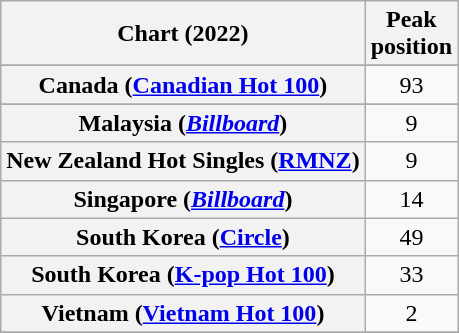<table class="wikitable sortable plainrowheaders" style="text-align:center">
<tr>
<th scope="col">Chart (2022)</th>
<th scope="col">Peak<br>position</th>
</tr>
<tr>
</tr>
<tr>
<th scope="row">Canada (<a href='#'>Canadian Hot 100</a>)</th>
<td>93</td>
</tr>
<tr>
</tr>
<tr>
<th scope="row">Malaysia (<a href='#'><em>Billboard</em></a>)</th>
<td>9</td>
</tr>
<tr>
<th scope="row">New Zealand Hot Singles (<a href='#'>RMNZ</a>)</th>
<td>9</td>
</tr>
<tr>
<th scope="row">Singapore (<a href='#'><em>Billboard</em></a>)</th>
<td>14</td>
</tr>
<tr>
<th scope="row">South Korea (<a href='#'>Circle</a>)</th>
<td>49</td>
</tr>
<tr>
<th scope="row">South Korea (<a href='#'>K-pop Hot 100</a>)</th>
<td>33</td>
</tr>
<tr>
<th scope="row">Vietnam (<a href='#'>Vietnam Hot 100</a>)</th>
<td>2</td>
</tr>
<tr>
</tr>
</table>
